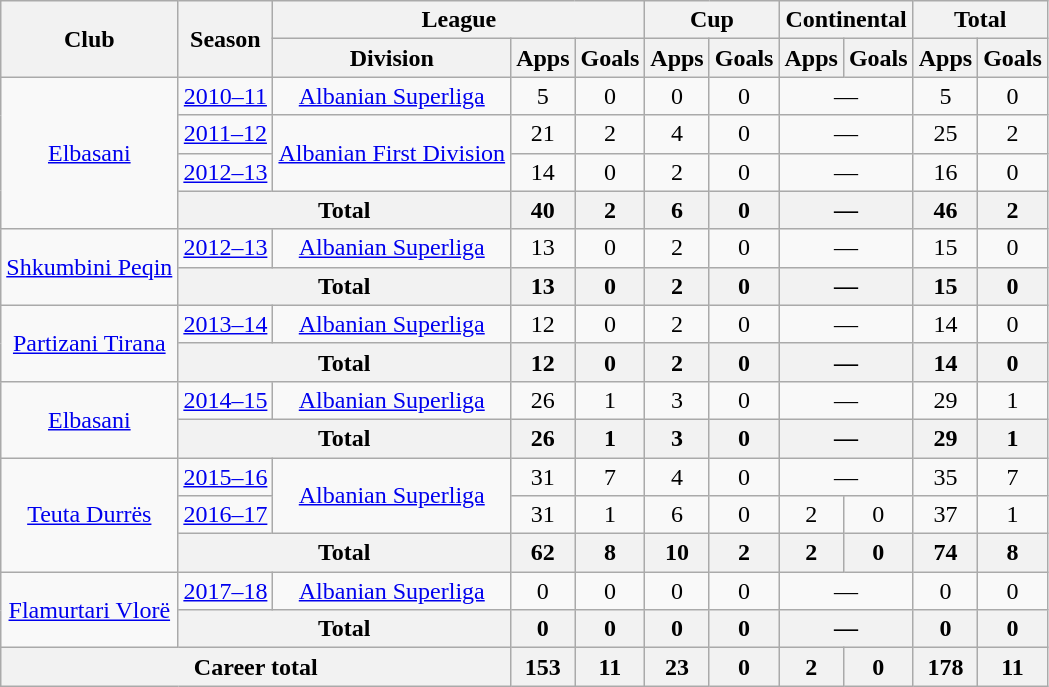<table class="wikitable" style="text-align: center;">
<tr>
<th rowspan="2">Club</th>
<th rowspan="2">Season</th>
<th colspan="3">League</th>
<th colspan="2">Cup</th>
<th colspan="2">Continental</th>
<th colspan="2">Total</th>
</tr>
<tr>
<th>Division</th>
<th>Apps</th>
<th>Goals</th>
<th>Apps</th>
<th>Goals</th>
<th>Apps</th>
<th>Goals</th>
<th>Apps</th>
<th>Goals</th>
</tr>
<tr>
<td rowspan="4"><a href='#'>Elbasani</a></td>
<td><a href='#'>2010–11</a></td>
<td rowspan="1"><a href='#'>Albanian Superliga</a></td>
<td>5</td>
<td>0</td>
<td>0</td>
<td>0</td>
<td colspan="2">—</td>
<td>5</td>
<td>0</td>
</tr>
<tr>
<td><a href='#'>2011–12</a></td>
<td rowspan="2"><a href='#'>Albanian First Division</a></td>
<td>21</td>
<td>2</td>
<td>4</td>
<td>0</td>
<td colspan="2">—</td>
<td>25</td>
<td>2</td>
</tr>
<tr>
<td><a href='#'>2012–13</a></td>
<td>14</td>
<td>0</td>
<td>2</td>
<td>0</td>
<td colspan="2">—</td>
<td>16</td>
<td>0</td>
</tr>
<tr>
<th colspan="2">Total</th>
<th>40</th>
<th>2</th>
<th>6</th>
<th>0</th>
<th colspan="2">—</th>
<th>46</th>
<th>2</th>
</tr>
<tr>
<td rowspan="2"><a href='#'>Shkumbini Peqin</a></td>
<td><a href='#'>2012–13</a></td>
<td rowspan="1"><a href='#'>Albanian Superliga</a></td>
<td>13</td>
<td>0</td>
<td>2</td>
<td>0</td>
<td colspan="2">—</td>
<td>15</td>
<td>0</td>
</tr>
<tr>
<th colspan="2">Total</th>
<th>13</th>
<th>0</th>
<th>2</th>
<th>0</th>
<th colspan="2">—</th>
<th>15</th>
<th>0</th>
</tr>
<tr>
<td rowspan="2"><a href='#'>Partizani Tirana</a></td>
<td><a href='#'>2013–14</a></td>
<td rowspan="1"><a href='#'>Albanian Superliga</a></td>
<td>12</td>
<td>0</td>
<td>2</td>
<td>0</td>
<td colspan="2">—</td>
<td>14</td>
<td>0</td>
</tr>
<tr>
<th colspan="2">Total</th>
<th>12</th>
<th>0</th>
<th>2</th>
<th>0</th>
<th colspan="2">—</th>
<th>14</th>
<th>0</th>
</tr>
<tr>
<td rowspan="2"><a href='#'>Elbasani</a></td>
<td><a href='#'>2014–15</a></td>
<td rowspan="1"><a href='#'>Albanian Superliga</a></td>
<td>26</td>
<td>1</td>
<td>3</td>
<td>0</td>
<td colspan="2">—</td>
<td>29</td>
<td>1</td>
</tr>
<tr>
<th colspan="2">Total</th>
<th>26</th>
<th>1</th>
<th>3</th>
<th>0</th>
<th colspan="2">—</th>
<th>29</th>
<th>1</th>
</tr>
<tr>
<td rowspan="3"><a href='#'>Teuta Durrës</a></td>
<td><a href='#'>2015–16</a></td>
<td rowspan="2"><a href='#'>Albanian Superliga</a></td>
<td>31</td>
<td>7</td>
<td>4</td>
<td>0</td>
<td colspan="2">—</td>
<td>35</td>
<td>7</td>
</tr>
<tr>
<td><a href='#'>2016–17</a></td>
<td>31</td>
<td>1</td>
<td>6</td>
<td>0</td>
<td>2</td>
<td>0</td>
<td>37</td>
<td>1</td>
</tr>
<tr>
<th colspan="2">Total</th>
<th>62</th>
<th>8</th>
<th>10</th>
<th>2</th>
<th>2</th>
<th>0</th>
<th>74</th>
<th>8</th>
</tr>
<tr>
<td rowspan="2"><a href='#'>Flamurtari Vlorë</a></td>
<td><a href='#'>2017–18</a></td>
<td rowspan="1"><a href='#'>Albanian Superliga</a></td>
<td>0</td>
<td>0</td>
<td>0</td>
<td>0</td>
<td colspan="2">—</td>
<td>0</td>
<td>0</td>
</tr>
<tr>
<th colspan="2">Total</th>
<th>0</th>
<th>0</th>
<th>0</th>
<th>0</th>
<th colspan="2">—</th>
<th>0</th>
<th>0</th>
</tr>
<tr>
<th colspan="3">Career total</th>
<th>153</th>
<th>11</th>
<th>23</th>
<th>0</th>
<th>2</th>
<th>0</th>
<th>178</th>
<th>11</th>
</tr>
</table>
